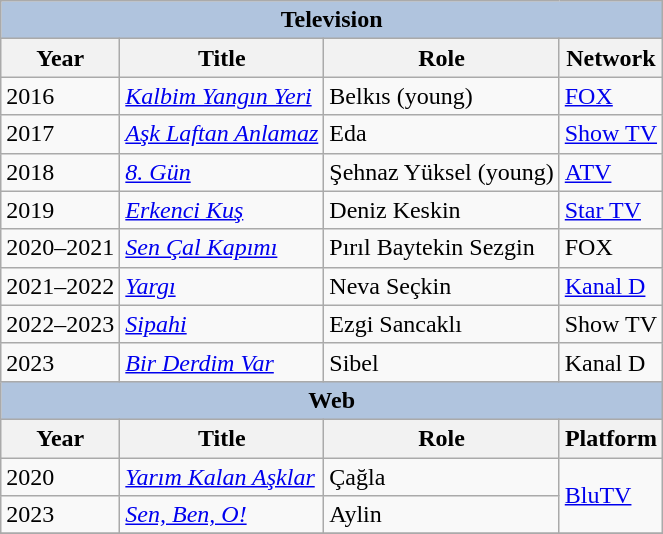<table class="wikitable">
<tr>
<th colspan="4" style="background:LightSteelBlue">Television</th>
</tr>
<tr>
<th>Year</th>
<th>Title</th>
<th>Role</th>
<th>Network</th>
</tr>
<tr>
<td>2016</td>
<td><em><a href='#'>Kalbim Yangın Yeri</a></em></td>
<td>Belkıs (young)</td>
<td><a href='#'>FOX</a></td>
</tr>
<tr>
<td>2017</td>
<td><em><a href='#'>Aşk Laftan Anlamaz</a></em></td>
<td>Eda</td>
<td><a href='#'>Show TV</a></td>
</tr>
<tr>
<td>2018</td>
<td><em><a href='#'>8. Gün</a></em></td>
<td>Şehnaz Yüksel (young)</td>
<td><a href='#'>ATV</a></td>
</tr>
<tr>
<td>2019</td>
<td><em><a href='#'>Erkenci Kuş</a></em></td>
<td>Deniz Keskin</td>
<td><a href='#'>Star TV</a></td>
</tr>
<tr>
<td>2020–2021</td>
<td><em><a href='#'>Sen Çal Kapımı</a></em></td>
<td>Pırıl Baytekin Sezgin</td>
<td>FOX</td>
</tr>
<tr>
<td>2021–2022</td>
<td><em><a href='#'>Yargı</a></em></td>
<td>Neva Seçkin</td>
<td><a href='#'>Kanal D</a></td>
</tr>
<tr>
<td>2022–2023</td>
<td><em><a href='#'>Sipahi</a></em></td>
<td>Ezgi Sancaklı</td>
<td>Show TV</td>
</tr>
<tr>
<td>2023</td>
<td><em><a href='#'>Bir Derdim Var</a></em></td>
<td>Sibel</td>
<td>Kanal D</td>
</tr>
<tr>
<th colspan="4" style="background:LightSteelBlue">Web</th>
</tr>
<tr>
<th>Year</th>
<th>Title</th>
<th>Role</th>
<th>Platform</th>
</tr>
<tr>
<td>2020</td>
<td><em><a href='#'>Yarım Kalan Aşklar</a></em></td>
<td>Çağla</td>
<td rowspan="2"><a href='#'>BluTV</a></td>
</tr>
<tr>
<td>2023</td>
<td><em><a href='#'>Sen, Ben, O!</a></em></td>
<td>Aylin</td>
</tr>
<tr>
</tr>
</table>
